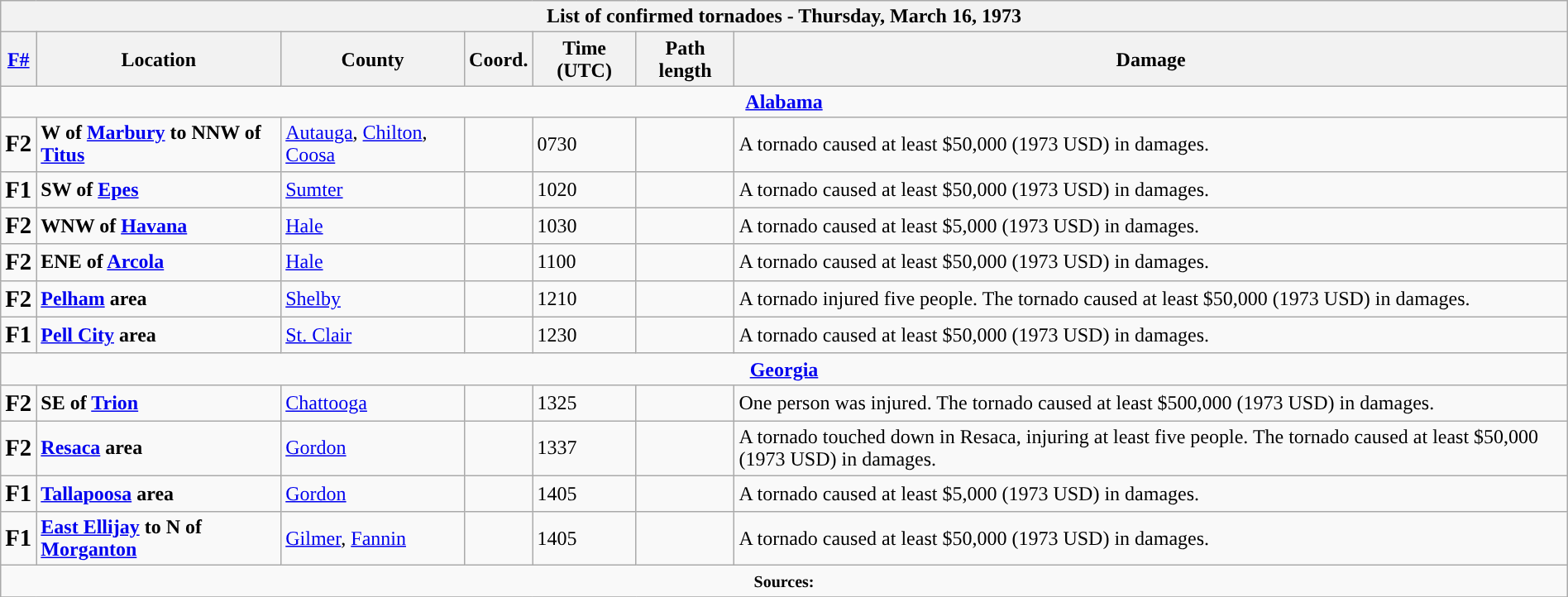<table class="wikitable collapsible" width="100%">
<tr>
<th colspan="7">List of confirmed tornadoes - Thursday, March 16, 1973</th>
</tr>
<tr>
<th><a href='#'>F#</a></th>
<th>Location</th>
<th>County</th>
<th>Coord.</th>
<th>Time (UTC)</th>
<th>Path length</th>
<th>Damage</th>
</tr>
<tr>
<td colspan="7" align=center><strong><a href='#'>Alabama</a></strong></td>
</tr>
<tr>
<td><big><strong>F2</strong></big></td>
<td><strong>W of <a href='#'>Marbury</a> to NNW of <a href='#'>Titus</a></strong></td>
<td><a href='#'>Autauga</a>, <a href='#'>Chilton</a>, <a href='#'>Coosa</a></td>
<td></td>
<td>0730</td>
<td></td>
<td>A tornado caused at least $50,000 (1973 USD) in damages.</td>
</tr>
<tr>
<td><big><strong>F1</strong></big></td>
<td><strong>SW of <a href='#'>Epes</a></strong></td>
<td><a href='#'>Sumter</a></td>
<td></td>
<td>1020</td>
<td></td>
<td>A tornado caused at least $50,000 (1973 USD) in damages.</td>
</tr>
<tr>
<td><big><strong>F2</strong></big></td>
<td><strong>WNW of <a href='#'>Havana</a></strong></td>
<td><a href='#'>Hale</a></td>
<td></td>
<td>1030</td>
<td></td>
<td>A tornado caused at least $5,000 (1973 USD) in damages.</td>
</tr>
<tr>
<td><big><strong>F2</strong></big></td>
<td><strong>ENE of <a href='#'>Arcola</a></strong></td>
<td><a href='#'>Hale</a></td>
<td></td>
<td>1100</td>
<td></td>
<td>A tornado caused at least $50,000 (1973 USD) in damages.</td>
</tr>
<tr>
<td><big><strong>F2</strong></big></td>
<td><strong><a href='#'>Pelham</a> area</strong></td>
<td><a href='#'>Shelby</a></td>
<td></td>
<td>1210</td>
<td></td>
<td>A tornado injured five people. The tornado caused at least $50,000 (1973 USD) in damages.</td>
</tr>
<tr>
<td><big><strong>F1</strong></big></td>
<td><strong><a href='#'>Pell City</a> area</strong></td>
<td><a href='#'>St. Clair</a></td>
<td></td>
<td>1230</td>
<td></td>
<td>A tornado caused at least $50,000 (1973 USD) in damages.</td>
</tr>
<tr>
<td colspan="7" align=center><strong><a href='#'>Georgia</a></strong></td>
</tr>
<tr>
<td><big><strong>F2</strong></big></td>
<td><strong>SE of <a href='#'>Trion</a></strong></td>
<td><a href='#'>Chattooga</a></td>
<td></td>
<td>1325</td>
<td></td>
<td>One person was injured. The tornado caused at least $500,000 (1973 USD) in damages.</td>
</tr>
<tr>
<td><big><strong>F2</strong></big></td>
<td><strong><a href='#'>Resaca</a> area</strong></td>
<td><a href='#'>Gordon</a></td>
<td></td>
<td>1337</td>
<td></td>
<td>A tornado touched down in Resaca, injuring at least five people. The tornado caused at least $50,000 (1973 USD) in damages.</td>
</tr>
<tr>
<td><big><strong>F1</strong></big></td>
<td><strong><a href='#'>Tallapoosa</a> area</strong></td>
<td><a href='#'>Gordon</a></td>
<td></td>
<td>1405</td>
<td></td>
<td>A tornado caused at least $5,000 (1973 USD) in damages.</td>
</tr>
<tr>
<td><big><strong>F1</strong></big></td>
<td><strong><a href='#'>East Ellijay</a> to N of <a href='#'>Morganton</a></strong></td>
<td><a href='#'>Gilmer</a>, <a href='#'>Fannin</a></td>
<td></td>
<td>1405</td>
<td></td>
<td>A tornado caused at least $50,000 (1973 USD) in damages.</td>
</tr>
<tr>
<td colspan="7" align=center><small><strong>Sources:</strong> </small></td>
</tr>
<tr>
</tr>
</table>
